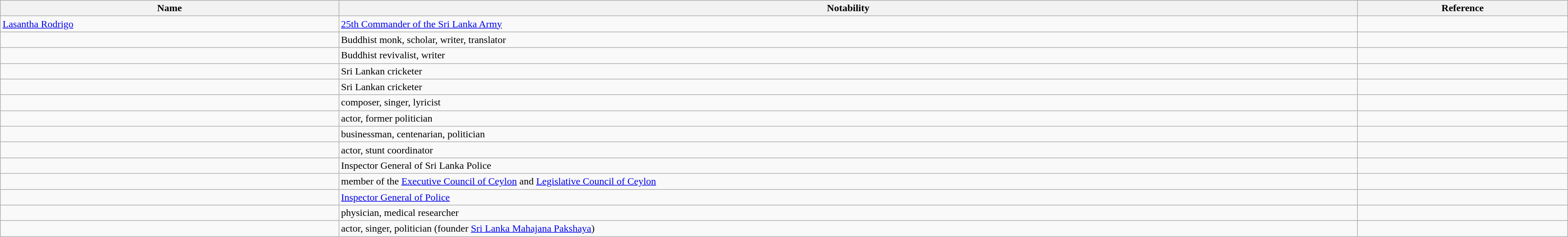<table class="wikitable sortable" style="width:200%">
<tr>
<th style="width:*;">Name</th>
<th style="width:65%;" class="unsortable">Notability</th>
<th style="width:*;" class="unsortable">Reference</th>
</tr>
<tr>
<td><a href='#'>Lasantha Rodrigo</a></td>
<td><a href='#'>25th Commander of the Sri Lanka Army</a></td>
<td></td>
</tr>
<tr>
<td></td>
<td>Buddhist monk, scholar, writer, translator</td>
<td></td>
</tr>
<tr>
<td></td>
<td>Buddhist revivalist, writer</td>
<td></td>
</tr>
<tr>
<td></td>
<td>Sri Lankan cricketer</td>
<td></td>
</tr>
<tr>
<td></td>
<td>Sri Lankan cricketer</td>
<td></td>
</tr>
<tr>
<td></td>
<td>composer, singer, lyricist</td>
<td></td>
</tr>
<tr>
<td></td>
<td>actor, former politician</td>
<td></td>
</tr>
<tr>
<td></td>
<td>businessman, centenarian, politician</td>
<td></td>
</tr>
<tr>
<td></td>
<td>actor, stunt coordinator</td>
<td></td>
</tr>
<tr>
<td></td>
<td>Inspector General of Sri Lanka Police</td>
<td></td>
</tr>
<tr>
<td></td>
<td>member of the <a href='#'>Executive Council of Ceylon</a> and <a href='#'>Legislative Council of Ceylon</a></td>
<td></td>
</tr>
<tr>
<td></td>
<td><a href='#'>Inspector General of Police</a></td>
<td></td>
</tr>
<tr>
<td></td>
<td>physician, medical researcher</td>
<td></td>
</tr>
<tr>
<td></td>
<td>actor, singer, politician (founder <a href='#'>Sri Lanka Mahajana Pakshaya</a>)</td>
<td style="text-align:center;"></td>
</tr>
</table>
